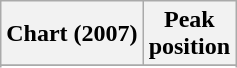<table class="wikitable sortable plainrowheaders">
<tr>
<th>Chart (2007)</th>
<th>Peak<br>position</th>
</tr>
<tr>
</tr>
<tr>
</tr>
<tr>
</tr>
</table>
